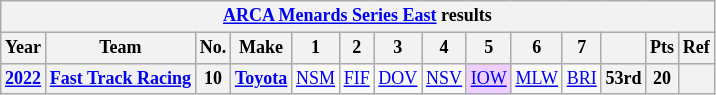<table class="wikitable" style="text-align:center; font-size:75%">
<tr>
<th colspan="19"><a href='#'>ARCA Menards Series East</a> results</th>
</tr>
<tr>
<th>Year</th>
<th>Team</th>
<th>No.</th>
<th>Make</th>
<th>1</th>
<th>2</th>
<th>3</th>
<th>4</th>
<th>5</th>
<th>6</th>
<th>7</th>
<th></th>
<th>Pts</th>
<th>Ref</th>
</tr>
<tr>
<th><a href='#'>2022</a></th>
<th><a href='#'>Fast Track Racing</a></th>
<th>10</th>
<th><a href='#'>Toyota</a></th>
<td><a href='#'>NSM</a></td>
<td><a href='#'>FIF</a></td>
<td><a href='#'>DOV</a></td>
<td><a href='#'>NSV</a></td>
<td style="background:#EFCFFF;"><a href='#'>IOW</a><br></td>
<td><a href='#'>MLW</a></td>
<td><a href='#'>BRI</a></td>
<th>53rd</th>
<th>20</th>
<th></th>
</tr>
</table>
